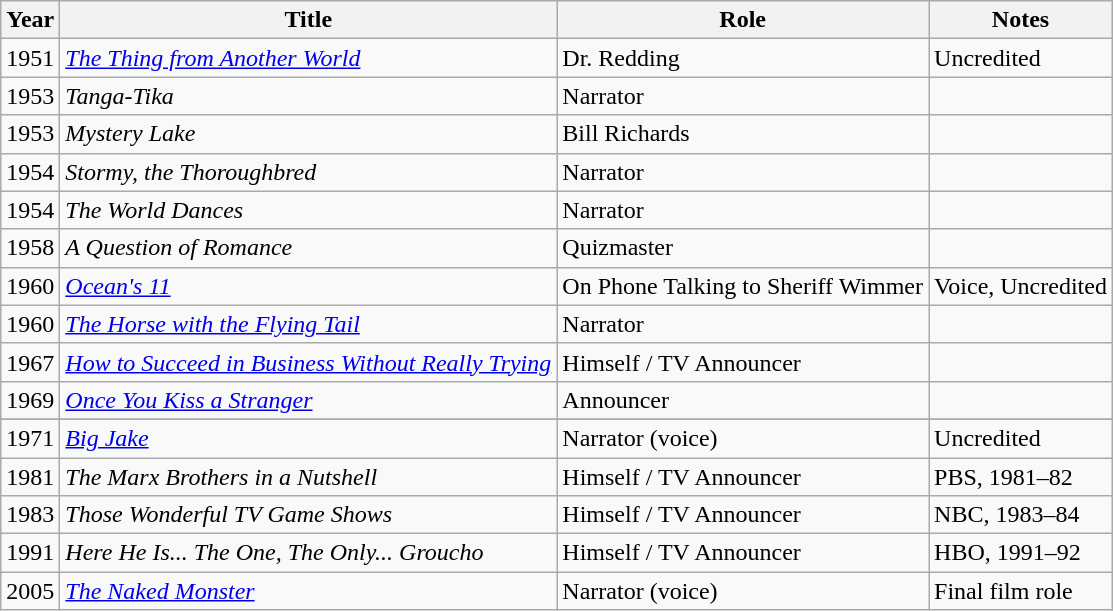<table class="wikitable">
<tr>
<th>Year</th>
<th>Title</th>
<th>Role</th>
<th>Notes</th>
</tr>
<tr>
<td>1951</td>
<td><em><a href='#'>The Thing from Another World</a></em></td>
<td>Dr. Redding</td>
<td>Uncredited</td>
</tr>
<tr>
<td>1953</td>
<td><em>Tanga-Tika</em></td>
<td>Narrator</td>
<td></td>
</tr>
<tr>
<td>1953</td>
<td><em>Mystery Lake</em></td>
<td>Bill Richards</td>
<td></td>
</tr>
<tr>
<td>1954</td>
<td><em>Stormy, the Thoroughbred</em></td>
<td>Narrator</td>
<td></td>
</tr>
<tr>
<td>1954</td>
<td><em>The World Dances</em></td>
<td>Narrator</td>
<td></td>
</tr>
<tr>
<td>1958</td>
<td><em>A Question of Romance</em></td>
<td>Quizmaster</td>
</tr>
<tr>
<td>1960</td>
<td><em><a href='#'>Ocean's 11</a></em></td>
<td>On Phone Talking to Sheriff Wimmer</td>
<td>Voice, Uncredited</td>
</tr>
<tr>
<td>1960</td>
<td><em><a href='#'>The Horse with the Flying Tail</a></em></td>
<td>Narrator</td>
<td></td>
</tr>
<tr>
<td>1967</td>
<td><em><a href='#'>How to Succeed in Business Without Really Trying</a></em></td>
<td>Himself / TV Announcer</td>
<td></td>
</tr>
<tr>
<td>1969</td>
<td><em><a href='#'>Once You Kiss a Stranger</a></em></td>
<td>Announcer</td>
<td></td>
</tr>
<tr>
</tr>
<tr 1960's - early 1970's|| On-camera and voice announcer for ">
</tr>
<tr>
<td>1971</td>
<td><em><a href='#'>Big Jake</a></em></td>
<td>Narrator (voice)</td>
<td>Uncredited</td>
</tr>
<tr>
<td>1981</td>
<td><em>The Marx Brothers in a Nutshell</em></td>
<td>Himself / TV Announcer</td>
<td>PBS, 1981–82</td>
</tr>
<tr>
<td>1983</td>
<td><em>Those Wonderful TV Game Shows</em></td>
<td>Himself / TV Announcer</td>
<td>NBC, 1983–84</td>
</tr>
<tr>
<td>1991</td>
<td><em>Here He Is... The One, The Only... Groucho</em></td>
<td>Himself / TV Announcer</td>
<td>HBO, 1991–92</td>
</tr>
<tr>
<td>2005</td>
<td><em><a href='#'>The Naked Monster</a></em></td>
<td>Narrator (voice)</td>
<td>Final film role</td>
</tr>
</table>
